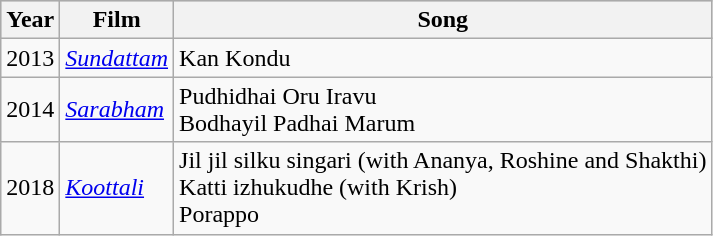<table class="wikitable">
<tr style="background:#ccc; text-align:center;">
<th>Year</th>
<th>Film</th>
<th>Song</th>
</tr>
<tr>
<td rowspan="1">2013</td>
<td><em><a href='#'>Sundattam</a></em></td>
<td>Kan Kondu</td>
</tr>
<tr>
<td rowspan="1">2014</td>
<td><em><a href='#'>Sarabham</a></em></td>
<td>Pudhidhai Oru Iravu <br> Bodhayil Padhai Marum</td>
</tr>
<tr>
<td rowspan="1">2018</td>
<td><em><a href='#'>Koottali</a></em></td>
<td>Jil jil silku singari (with Ananya, Roshine and Shakthi) <br> Katti izhukudhe (with Krish) <br> Porappo</td>
</tr>
</table>
